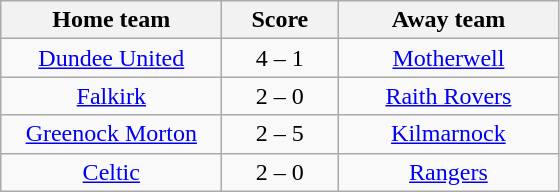<table class="wikitable" style="text-align: center">
<tr>
<th width=140>Home team</th>
<th width=70>Score</th>
<th width=140>Away team</th>
</tr>
<tr>
<td><a href='#'>Dundee United</a></td>
<td>4 – 1</td>
<td><a href='#'>Motherwell</a></td>
</tr>
<tr>
<td><a href='#'>Falkirk</a></td>
<td>2 – 0</td>
<td><a href='#'>Raith Rovers</a></td>
</tr>
<tr>
<td><a href='#'>Greenock Morton</a></td>
<td>2 – 5</td>
<td><a href='#'>Kilmarnock</a></td>
</tr>
<tr>
<td><a href='#'>Celtic</a></td>
<td>2 – 0</td>
<td><a href='#'>Rangers</a></td>
</tr>
</table>
